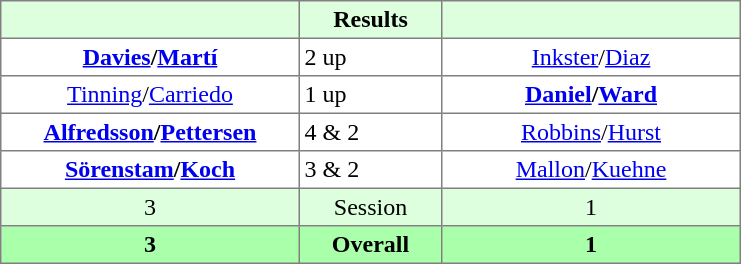<table border="1" cellpadding="3" style="border-collapse:collapse; text-align:center;">
<tr style="background:#dfd;">
<th style="width:12em;"></th>
<th style="width:5.5em;">Results</th>
<th style="width:12em;"></th>
</tr>
<tr>
<td><strong><a href='#'>Davies</a>/<a href='#'>Martí</a></strong></td>
<td align=left> 2 up</td>
<td><a href='#'>Inkster</a>/<a href='#'>Diaz</a></td>
</tr>
<tr>
<td><a href='#'>Tinning</a>/<a href='#'>Carriedo</a></td>
<td align=left> 1 up</td>
<td><strong><a href='#'>Daniel</a>/<a href='#'>Ward</a></strong></td>
</tr>
<tr>
<td><strong><a href='#'>Alfredsson</a>/<a href='#'>Pettersen</a></strong></td>
<td align=left> 4 & 2</td>
<td><a href='#'>Robbins</a>/<a href='#'>Hurst</a></td>
</tr>
<tr>
<td><strong><a href='#'>Sörenstam</a>/<a href='#'>Koch</a></strong></td>
<td align=left> 3 & 2</td>
<td><a href='#'>Mallon</a>/<a href='#'>Kuehne</a></td>
</tr>
<tr style="background:#dfd;">
<td>3</td>
<td>Session</td>
<td>1</td>
</tr>
<tr style="background:#afa;">
<th>3</th>
<th>Overall</th>
<th>1</th>
</tr>
</table>
